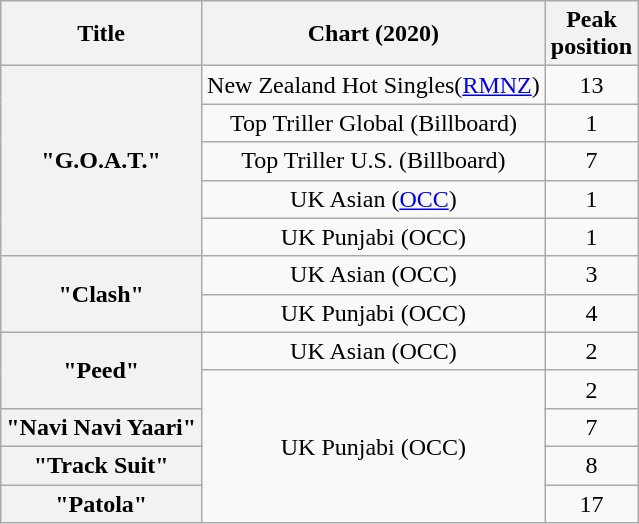<table class="wikitable sortable plainrowheaders" style="text-align:center">
<tr>
<th scope="col">Title</th>
<th scope="col">Chart (2020)</th>
<th scope="col">Peak<br>position</th>
</tr>
<tr>
<th rowspan="5">"G.O.A.T."</th>
<td>New Zealand Hot Singles(<a href='#'>RMNZ</a>)</td>
<td>13</td>
</tr>
<tr>
<td>Top Triller Global (Billboard)</td>
<td>1</td>
</tr>
<tr>
<td>Top Triller U.S. (Billboard)</td>
<td>7</td>
</tr>
<tr>
<td>UK Asian (<a href='#'>OCC</a>)</td>
<td>1</td>
</tr>
<tr>
<td>UK Punjabi (OCC)</td>
<td>1</td>
</tr>
<tr>
<th rowspan="2">"Clash"</th>
<td>UK Asian (OCC)</td>
<td>3</td>
</tr>
<tr>
<td>UK Punjabi (OCC)</td>
<td>4</td>
</tr>
<tr>
<th rowspan="2">"Peed"</th>
<td>UK Asian (OCC)</td>
<td>2</td>
</tr>
<tr>
<td rowspan="4">UK Punjabi (OCC)</td>
<td>2</td>
</tr>
<tr>
<th>"Navi Navi Yaari"</th>
<td>7</td>
</tr>
<tr>
<th>"Track Suit"</th>
<td>8</td>
</tr>
<tr>
<th>"Patola"</th>
<td>17</td>
</tr>
</table>
